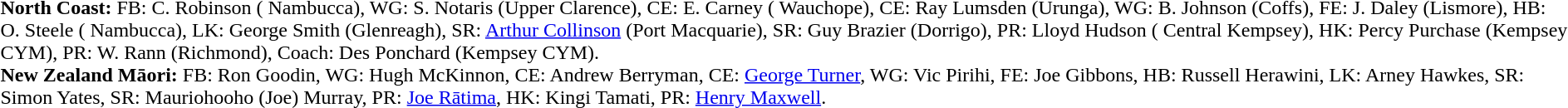<table width="100%" class="mw-collapsible mw-collapsed">
<tr>
<td valign="top" width="50%"><br><strong>North Coast:</strong> FB: C. Robinson ( Nambucca), WG: S. Notaris (Upper Clarence), CE: E. Carney ( Wauchope), CE: Ray Lumsden (Urunga), WG: B. Johnson (Coffs), FE: J. Daley (Lismore), HB: O. Steele ( Nambucca), LK: George Smith (Glenreagh), SR: <a href='#'>Arthur Collinson</a> (Port Macquarie), SR: Guy Brazier (Dorrigo), PR: Lloyd Hudson ( Central Kempsey), HK: Percy Purchase (Kempsey CYM), PR: W. Rann (Richmond), Coach: Des Ponchard (Kempsey CYM). <br>
<strong>New Zealand Māori:</strong> FB: Ron Goodin, WG: Hugh McKinnon, CE: Andrew Berryman, CE: <a href='#'>George Turner</a>, WG: Vic Pirihi, FE: Joe Gibbons, HB: Russell Herawini, LK: Arney Hawkes, SR: Simon Yates, SR: Mauriohooho (Joe) Murray, PR: <a href='#'>Joe Rātima</a>, HK: Kingi Tamati, PR: <a href='#'>Henry Maxwell</a>.</td>
</tr>
</table>
